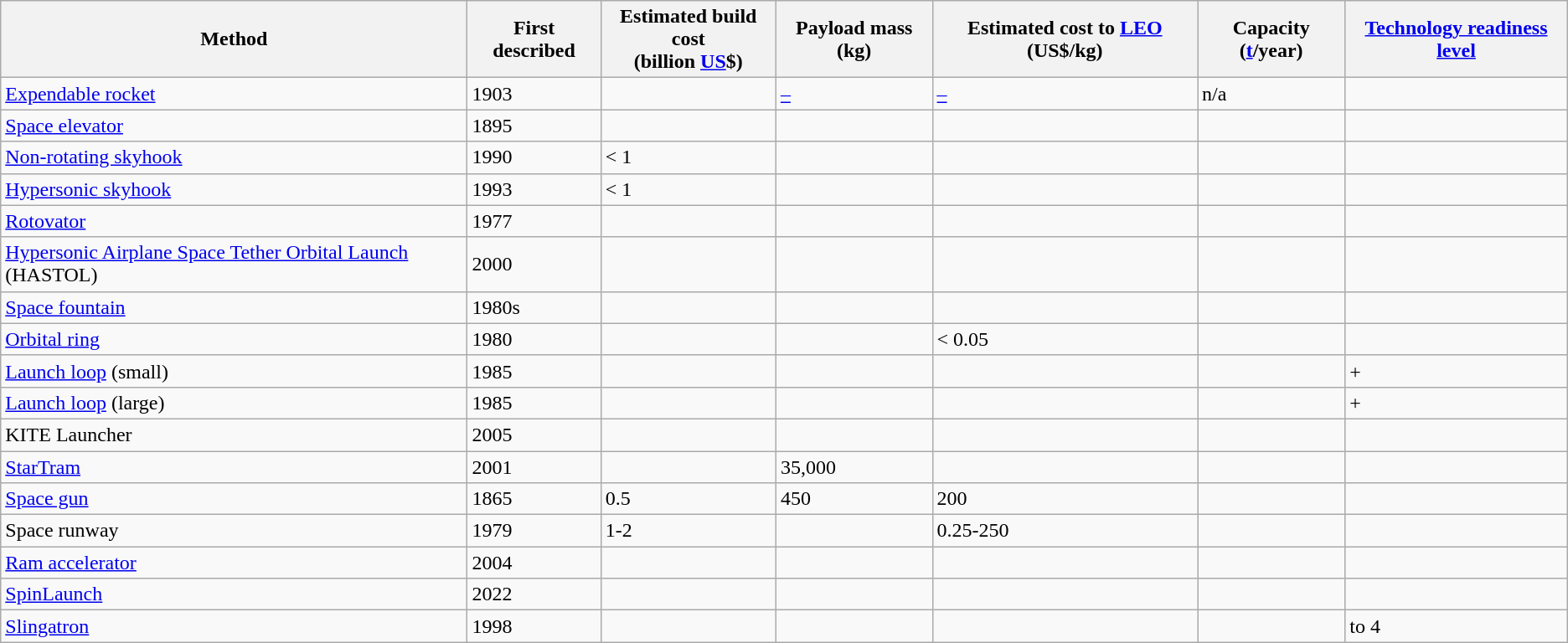<table class="wikitable sortable">
<tr>
<th>Method</th>
<th>First described</th>
<th>Estimated build cost <br>(billion <a href='#'>US</a>$)</th>
<th>Payload mass (kg)</th>
<th>Estimated cost to <a href='#'>LEO</a> (US$/kg)</th>
<th>Capacity (<a href='#'>t</a>/year)</th>
<th><a href='#'>Technology readiness level</a></th>
</tr>
<tr>
<td><a href='#'>Expendable rocket</a></td>
<td>1903</td>
<td></td>
<td><a href='#'>–</a></td>
<td><a href='#'>–</a></td>
<td>n/a</td>
<td></td>
</tr>
<tr>
<td><a href='#'>Space elevator</a></td>
<td>1895</td>
<td></td>
<td></td>
<td></td>
<td></td>
<td></td>
</tr>
<tr>
<td><a href='#'>Non-rotating skyhook</a></td>
<td>1990</td>
<td>< 1</td>
<td></td>
<td></td>
<td></td>
<td></td>
</tr>
<tr>
<td><a href='#'>Hypersonic skyhook</a></td>
<td>1993</td>
<td>< 1</td>
<td></td>
<td></td>
<td></td>
<td></td>
</tr>
<tr>
<td><a href='#'>Rotovator</a></td>
<td>1977</td>
<td></td>
<td></td>
<td></td>
<td></td>
<td></td>
</tr>
<tr>
<td><a href='#'>Hypersonic Airplane Space Tether Orbital Launch</a> (HASTOL)</td>
<td>2000</td>
<td></td>
<td></td>
<td></td>
<td></td>
<td></td>
</tr>
<tr>
<td><a href='#'>Space fountain</a></td>
<td>1980s</td>
<td></td>
<td></td>
<td></td>
<td></td>
<td></td>
</tr>
<tr>
<td><a href='#'>Orbital ring</a></td>
<td>1980</td>
<td></td>
<td></td>
<td>< 0.05</td>
<td></td>
<td></td>
</tr>
<tr>
<td><a href='#'>Launch loop</a> (small)</td>
<td>1985</td>
<td></td>
<td></td>
<td></td>
<td></td>
<td>+</td>
</tr>
<tr>
<td><a href='#'>Launch loop</a> (large)</td>
<td>1985</td>
<td></td>
<td></td>
<td></td>
<td></td>
<td>+</td>
</tr>
<tr>
<td>KITE Launcher</td>
<td>2005</td>
<td></td>
<td></td>
<td></td>
<td></td>
<td></td>
</tr>
<tr>
<td><a href='#'>StarTram</a></td>
<td>2001</td>
<td></td>
<td>35,000</td>
<td></td>
<td></td>
<td></td>
</tr>
<tr>
<td><a href='#'>Space gun</a></td>
<td>1865</td>
<td>0.5</td>
<td>450</td>
<td>200</td>
<td></td>
<td></td>
</tr>
<tr>
<td>Space runway</td>
<td>1979</td>
<td>1-2</td>
<td></td>
<td>0.25-250</td>
<td></td>
<td></td>
</tr>
<tr>
<td><a href='#'>Ram accelerator</a></td>
<td>2004</td>
<td></td>
<td></td>
<td></td>
<td></td>
<td></td>
</tr>
<tr>
<td><a href='#'>SpinLaunch</a></td>
<td>2022</td>
<td></td>
<td></td>
<td></td>
<td></td>
<td></td>
</tr>
<tr>
<td><a href='#'>Slingatron</a></td>
<td>1998</td>
<td></td>
<td></td>
<td></td>
<td></td>
<td> to 4</td>
</tr>
</table>
